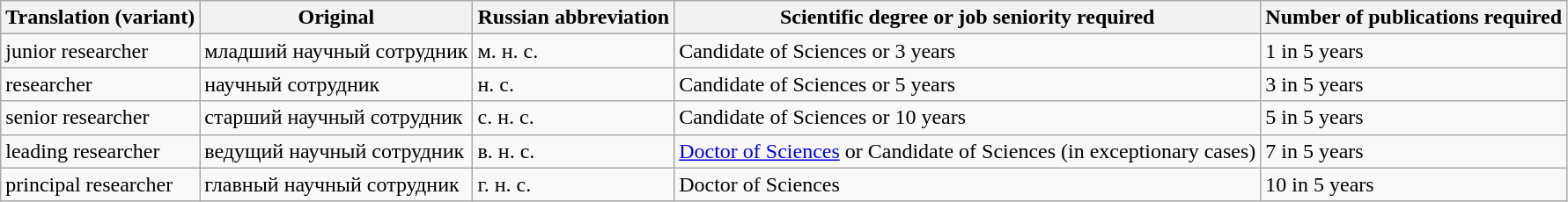<table class="wikitable" style="margin-left:1em">
<tr>
<th>Translation (variant)</th>
<th>Original</th>
<th>Russian abbreviation</th>
<th>Scientific degree or job seniority required</th>
<th>Number of publications required</th>
</tr>
<tr>
<td>junior researcher</td>
<td>младший научный сотрудник</td>
<td>м. н. с.</td>
<td>Candidate of Sciences or 3 years</td>
<td>1 in 5 years</td>
</tr>
<tr>
<td>researcher</td>
<td>научный сотрудник</td>
<td>н. с.</td>
<td>Candidate of Sciences or 5 years</td>
<td>3 in 5 years</td>
</tr>
<tr>
<td>senior researcher</td>
<td>старший научный сотрудник</td>
<td>с. н. с.</td>
<td>Candidate of Sciences or 10 years</td>
<td>5 in 5 years</td>
</tr>
<tr>
<td>leading researcher</td>
<td>ведущий научный сотрудник</td>
<td>в. н. с.</td>
<td><a href='#'>Doctor of Sciences</a> or Candidate of Sciences (in exceptionary cases)</td>
<td>7 in 5 years</td>
</tr>
<tr>
<td>principal researcher</td>
<td>главный научный сотрудник</td>
<td>г. н. с.</td>
<td>Doctor of Sciences</td>
<td>10 in 5 years</td>
</tr>
</table>
